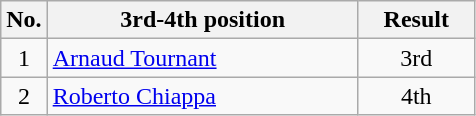<table class="wikitable">
<tr>
<th width="20px">No.</th>
<th width="200px">3rd-4th position</th>
<th width="70px">Result</th>
</tr>
<tr align=center>
<td>1</td>
<td align=left> <a href='#'>Arnaud Tournant</a></td>
<td>3rd</td>
</tr>
<tr align=center>
<td>2</td>
<td align=left> <a href='#'>Roberto Chiappa</a></td>
<td>4th</td>
</tr>
</table>
